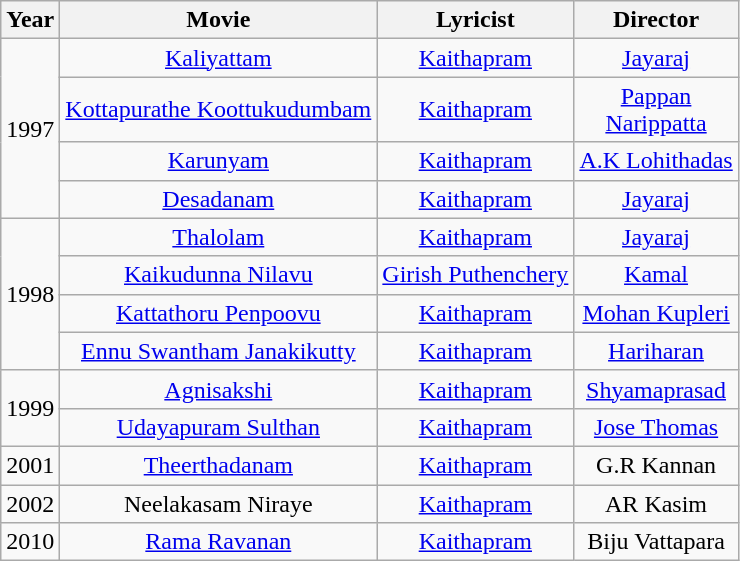<table class="wikitable sortable" style="text-align:center">
<tr>
<th>Year</th>
<th>Movie</th>
<th>Lyricist</th>
<th>Director</th>
</tr>
<tr>
<td rowspan="4">1997</td>
<td><a href='#'>Kaliyattam</a></td>
<td><a href='#'>Kaithapram</a></td>
<td><a href='#'>Jayaraj</a></td>
</tr>
<tr>
<td><a href='#'>Kottapurathe Koottukudumbam</a></td>
<td><a href='#'>Kaithapram</a></td>
<td><a href='#'>Pappan</a><br><a href='#'>Narippatta</a></td>
</tr>
<tr>
<td><a href='#'>Karunyam</a></td>
<td><a href='#'>Kaithapram</a></td>
<td><a href='#'>A.K Lohithadas</a></td>
</tr>
<tr>
<td><a href='#'>Desadanam</a></td>
<td><a href='#'>Kaithapram</a></td>
<td><a href='#'>Jayaraj</a></td>
</tr>
<tr>
<td rowspan="4">1998</td>
<td><a href='#'>Thalolam</a></td>
<td><a href='#'>Kaithapram</a></td>
<td><a href='#'>Jayaraj</a></td>
</tr>
<tr>
<td><a href='#'>Kaikudunna Nilavu</a></td>
<td><a href='#'>Girish Puthenchery</a></td>
<td><a href='#'>Kamal</a></td>
</tr>
<tr>
<td><a href='#'>Kattathoru Penpoovu</a></td>
<td><a href='#'>Kaithapram</a></td>
<td><a href='#'>Mohan Kupleri</a></td>
</tr>
<tr>
<td><a href='#'>Ennu Swantham Janakikutty</a></td>
<td><a href='#'>Kaithapram</a></td>
<td><a href='#'>Hariharan</a></td>
</tr>
<tr>
<td rowspan="2">1999</td>
<td><a href='#'>Agnisakshi</a></td>
<td><a href='#'>Kaithapram</a></td>
<td><a href='#'>Shyamaprasad</a></td>
</tr>
<tr>
<td><a href='#'>Udayapuram Sulthan</a></td>
<td><a href='#'>Kaithapram</a></td>
<td><a href='#'>Jose Thomas</a></td>
</tr>
<tr>
<td>2001</td>
<td><a href='#'>Theerthadanam</a></td>
<td><a href='#'>Kaithapram</a></td>
<td>G.R Kannan</td>
</tr>
<tr>
<td>2002</td>
<td>Neelakasam Niraye</td>
<td><a href='#'>Kaithapram</a></td>
<td>AR Kasim</td>
</tr>
<tr>
<td>2010</td>
<td><a href='#'>Rama Ravanan</a></td>
<td><a href='#'>Kaithapram</a></td>
<td>Biju Vattapara</td>
</tr>
</table>
